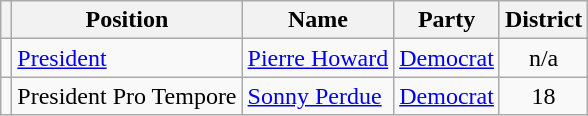<table class="wikitable">
<tr>
<th></th>
<th>Position</th>
<th>Name</th>
<th>Party</th>
<th>District</th>
</tr>
<tr>
<td></td>
<td><a href='#'>President</a></td>
<td><a href='#'>Pierre Howard</a></td>
<td><a href='#'>Democrat</a></td>
<td align=center>n/a</td>
</tr>
<tr>
<td></td>
<td>President Pro Tempore</td>
<td><a href='#'>Sonny Perdue</a></td>
<td><a href='#'>Democrat</a></td>
<td align=center>18</td>
</tr>
</table>
